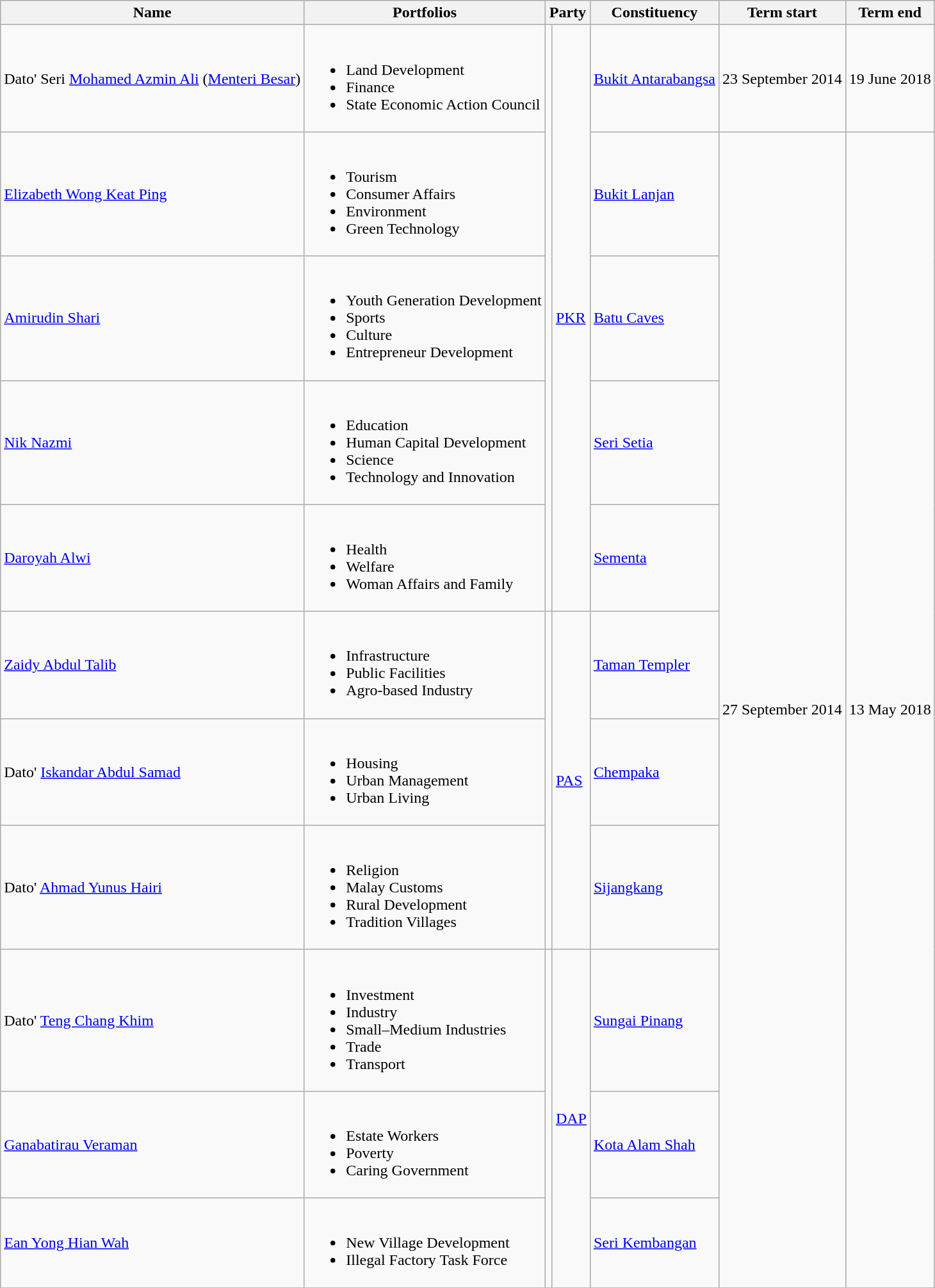<table class="wikitable">
<tr>
<th>Name</th>
<th>Portfolios</th>
<th colspan=2>Party</th>
<th>Constituency</th>
<th>Term start</th>
<th>Term end</th>
</tr>
<tr>
<td>Dato' Seri <a href='#'>Mohamed Azmin Ali</a> (<a href='#'>Menteri Besar</a>)</td>
<td><br><ul><li>Land Development</li><li>Finance</li><li>State Economic Action Council</li></ul></td>
<td rowspan=5 bgcolor=></td>
<td rowspan=5><a href='#'>PKR</a></td>
<td><a href='#'>Bukit Antarabangsa</a></td>
<td>23 September 2014</td>
<td>19 June 2018</td>
</tr>
<tr>
<td><a href='#'>Elizabeth Wong Keat Ping</a></td>
<td><br><ul><li>Tourism</li><li>Consumer Affairs</li><li>Environment</li><li>Green Technology</li></ul></td>
<td><a href='#'>Bukit Lanjan</a></td>
<td rowspan="10">27 September 2014</td>
<td rowspan="10">13 May 2018</td>
</tr>
<tr>
<td><a href='#'>Amirudin Shari</a></td>
<td><br><ul><li>Youth Generation Development</li><li>Sports</li><li>Culture</li><li>Entrepreneur Development</li></ul></td>
<td><a href='#'>Batu Caves</a></td>
</tr>
<tr>
<td><a href='#'>Nik Nazmi</a></td>
<td><br><ul><li>Education</li><li>Human Capital Development</li><li>Science</li><li>Technology and Innovation</li></ul></td>
<td><a href='#'>Seri Setia</a></td>
</tr>
<tr>
<td><a href='#'>Daroyah Alwi</a></td>
<td><br><ul><li>Health</li><li>Welfare</li><li>Woman Affairs and Family</li></ul></td>
<td><a href='#'>Sementa</a></td>
</tr>
<tr>
<td><a href='#'>Zaidy Abdul Talib</a></td>
<td><br><ul><li>Infrastructure</li><li>Public Facilities</li><li>Agro-based Industry</li></ul></td>
<td rowspan="3" bgcolor=></td>
<td rowspan="3"><a href='#'>PAS</a></td>
<td><a href='#'>Taman Templer</a></td>
</tr>
<tr>
<td>Dato' <a href='#'>Iskandar Abdul Samad</a></td>
<td><br><ul><li>Housing</li><li>Urban Management</li><li>Urban Living</li></ul></td>
<td><a href='#'>Chempaka</a></td>
</tr>
<tr>
<td>Dato' <a href='#'>Ahmad Yunus Hairi</a></td>
<td><br><ul><li>Religion</li><li>Malay Customs</li><li>Rural Development</li><li>Tradition Villages</li></ul></td>
<td><a href='#'>Sijangkang</a></td>
</tr>
<tr>
<td>Dato' <a href='#'>Teng Chang Khim</a></td>
<td><br><ul><li>Investment</li><li>Industry</li><li>Small–Medium Industries</li><li>Trade</li><li>Transport</li></ul></td>
<td rowspan="3" bgcolor=></td>
<td rowspan="3"><a href='#'>DAP</a></td>
<td><a href='#'>Sungai Pinang</a></td>
</tr>
<tr>
<td><a href='#'>Ganabatirau Veraman</a></td>
<td><br><ul><li>Estate Workers</li><li>Poverty</li><li>Caring Government</li></ul></td>
<td><a href='#'>Kota Alam Shah</a></td>
</tr>
<tr>
<td><a href='#'>Ean Yong Hian Wah</a></td>
<td><br><ul><li>New Village Development</li><li>Illegal Factory Task Force</li></ul></td>
<td><a href='#'>Seri Kembangan</a></td>
</tr>
<tr>
</tr>
</table>
